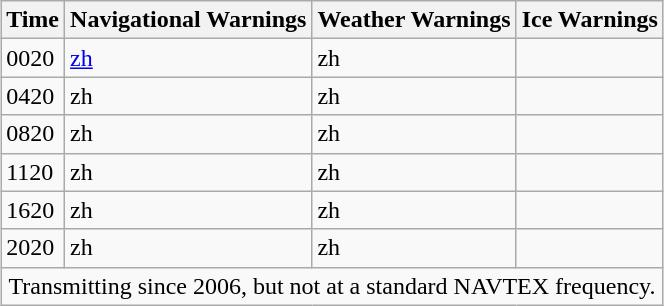<table class="wikitable collapsible collapsed" style="margin:auto; border:#bbb; margin:.46em 0 0 .2em; margin:auto">
<tr>
<th>Time</th>
<th>Navigational Warnings</th>
<th>Weather Warnings</th>
<th>Ice Warnings</th>
</tr>
<tr>
<td>0020</td>
<td><a href='#'>zh</a></td>
<td>zh</td>
<td></td>
</tr>
<tr>
<td>0420</td>
<td>zh</td>
<td>zh</td>
<td></td>
</tr>
<tr>
<td>0820</td>
<td>zh</td>
<td>zh</td>
<td></td>
</tr>
<tr>
<td>1120</td>
<td>zh</td>
<td>zh</td>
<td></td>
</tr>
<tr>
<td>1620</td>
<td>zh</td>
<td>zh</td>
<td></td>
</tr>
<tr>
<td>2020</td>
<td>zh</td>
<td>zh</td>
<td></td>
</tr>
<tr>
<td colspan=" 4" style="text-align: center;">Transmitting since 2006, but not at a standard NAVTEX frequency.</td>
</tr>
</table>
